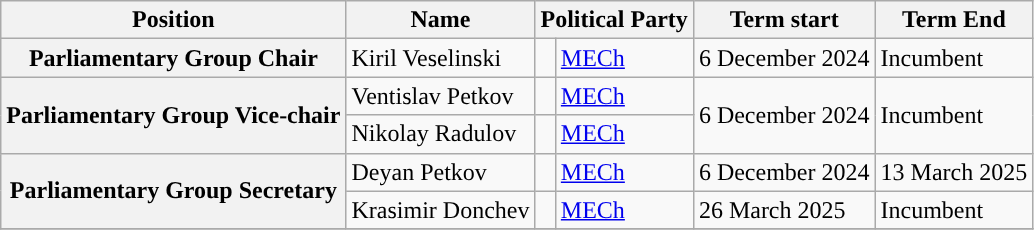<table class="wikitable plainrowheaders">
<tr>
<th>Position</th>
<th>Name</th>
<th colspan="2">Political Party</th>
<th>Term start</th>
<th>Term End</th>
</tr>
<tr>
<th>Parliamentary Group Chair</th>
<td>Kiril Veselinski</td>
<td style="background:"></td>
<td><a href='#'>MECh</a></td>
<td>6 December 2024</td>
<td>Incumbent</td>
</tr>
<tr>
<th rowspan ="2">Parliamentary Group Vice-chair</th>
<td>Ventislav Petkov</td>
<td style="background:"></td>
<td><a href='#'>MECh</a></td>
<td rowspan ="2">6 December 2024</td>
<td rowspan ="2">Incumbent</td>
</tr>
<tr>
<td>Nikolay Radulov</td>
<td style="background:"></td>
<td><a href='#'>MECh</a></td>
</tr>
<tr>
<th rowspan ="2">Parliamentary Group Secretary</th>
<td>Deyan Petkov</td>
<td style="background:"></td>
<td><a href='#'>MECh</a></td>
<td>6 December 2024</td>
<td>13 March 2025</td>
</tr>
<tr>
<td>Krasimir Donchev</td>
<td style="background:"></td>
<td><a href='#'>MECh</a></td>
<td>26 March 2025</td>
<td>Incumbent</td>
</tr>
<tr>
</tr>
</table>
